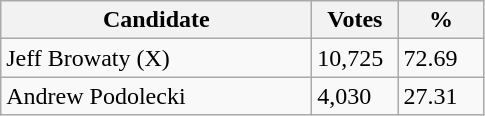<table class="wikitable">
<tr>
<th bgcolor="#DDDDFF" width="200px">Candidate</th>
<th bgcolor="#DDDDFF" width="50px">Votes</th>
<th bgcolor="#DDDDFF" width="50px">%</th>
</tr>
<tr>
<td>Jeff Browaty (X)</td>
<td>10,725</td>
<td>72.69</td>
</tr>
<tr>
<td>Andrew Podolecki</td>
<td>4,030</td>
<td>27.31</td>
</tr>
</table>
